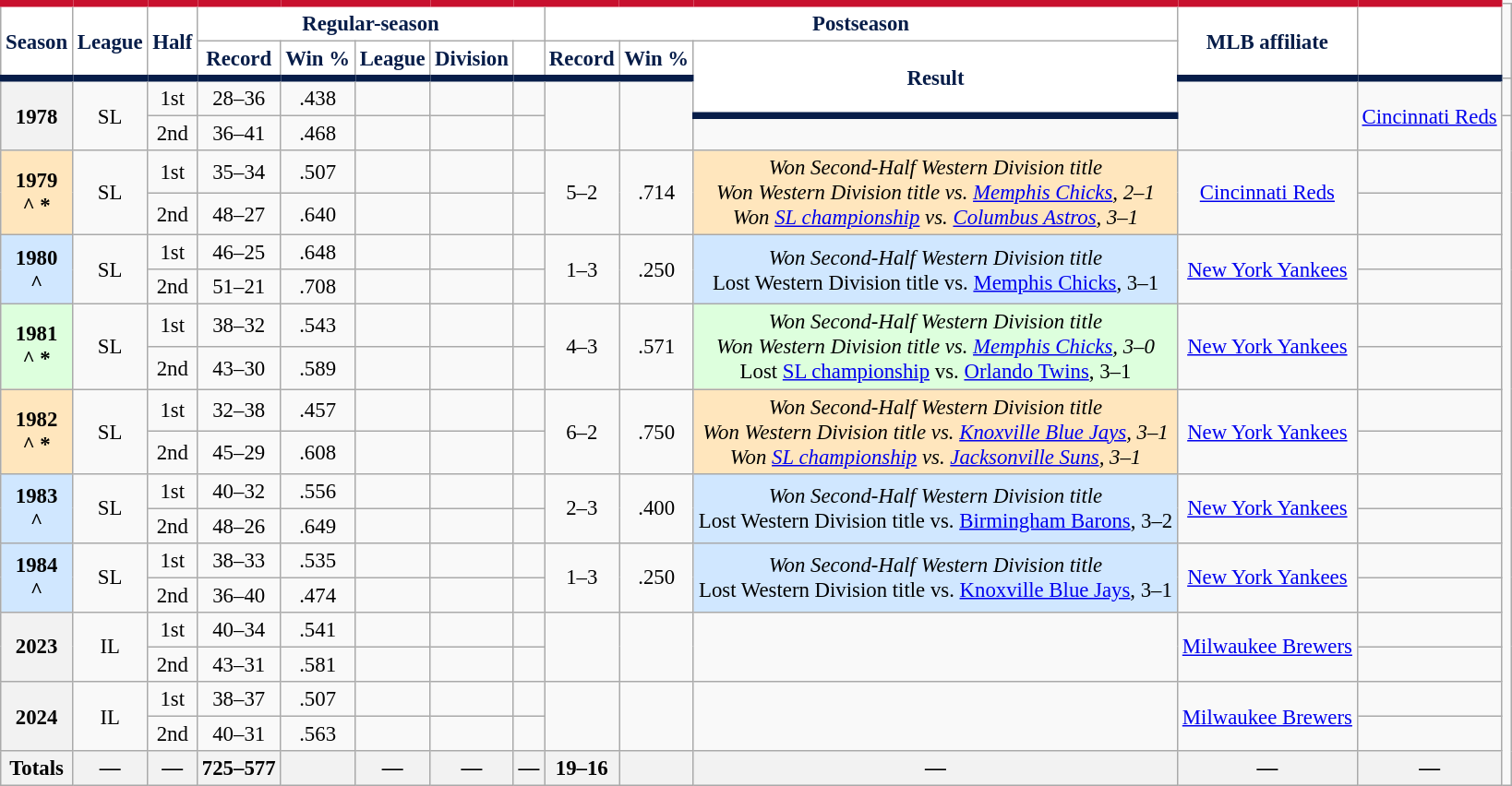<table class="wikitable sortable plainrowheaders" style="font-size: 95%; text-align:center;">
<tr>
<th rowspan="2" scope="col" style="background-color:#ffffff; border-top:#c8102e 5px solid; border-bottom:#071d49 5px solid; color:#071d49">Season</th>
<th rowspan="2" scope="col" style="background-color:#ffffff; border-top:#c8102e 5px solid; border-bottom:#071d49 5px solid; color:#071d49">League</th>
<th rowspan="2" scope="col" style="background-color:#ffffff; border-top:#c8102e 5px solid; border-bottom:#071d49 5px solid; color:#071d49">Half</th>
<th colspan="5" scope="col" style="background-color:#ffffff; border-top:#c8102e 5px solid; color:#071d49">Regular-season</th>
<th colspan="3" scope="col" style="background-color:#ffffff; border-top:#c8102e 5px solid; color:#071d49">Postseason</th>
<th rowspan="2" scope="col" style="background-color:#ffffff; border-top:#c8102e 5px solid; border-bottom:#071d49 5px solid; color:#071d49">MLB affiliate</th>
<th class="unsortable" rowspan="2" scope="col" style="background-color:#ffffff; border-top:#c8102e 5px solid; border-bottom:#071d49 5px solid; color:#071d49"></th>
</tr>
<tr>
<th scope="col" style="background-color:#ffffff; border-bottom:#071d49 5px solid; color:#071d49">Record</th>
<th scope="col" style="background-color:#ffffff; border-bottom:#071d49 5px solid; color:#071d49">Win %</th>
<th scope="col" style="background-color:#ffffff; border-bottom:#071d49 5px solid; color:#071d49">League</th>
<th scope="col" style="background-color:#ffffff; border-bottom:#071d49 5px solid; color:#071d49">Division</th>
<th scope="col" style="background-color:#ffffff; border-bottom:#071d49 5px solid; color:#071d49"></th>
<th scope="col" style="background-color:#ffffff; border-bottom:#071d49 5px solid; color:#071d49">Record</th>
<th scope="col" style="background-color:#ffffff; border-bottom:#071d49 5px solid; color:#071d49">Win %</th>
<th class="unsortable" rowspan="2" scope="col" style="background-color:#ffffff; border-bottom:#071d49 5px solid; color:#071d49">Result</th>
</tr>
<tr>
<th scope="row" style="text-align:center" rowspan=2>1978</th>
<td rowspan=2>SL</td>
<td>1st</td>
<td>28–36</td>
<td>.438</td>
<td></td>
<td></td>
<td></td>
<td rowspan=2></td>
<td rowspan=2></td>
<td rowspan=2></td>
<td rowspan=2><a href='#'>Cincinnati Reds</a></td>
<td></td>
</tr>
<tr>
<td>2nd</td>
<td>36–41</td>
<td>.468</td>
<td></td>
<td></td>
<td></td>
<td></td>
</tr>
<tr>
<th scope="row" style="text-align:center; background:#FFE6BD" rowspan=2>1979<br>^ * </th>
<td rowspan=2>SL</td>
<td>1st</td>
<td>35–34</td>
<td>.507</td>
<td></td>
<td></td>
<td></td>
<td rowspan=2>5–2</td>
<td rowspan=2>.714</td>
<td rowspan=2; bgcolor="#FFE6BD"><em>Won Second-Half Western Division title</em><br><em>Won Western Division title vs. <a href='#'>Memphis Chicks</a>, 2–1</em><br><em>Won <a href='#'>SL championship</a> vs. <a href='#'>Columbus Astros</a>, 3–1</em></td>
<td rowspan=2><a href='#'>Cincinnati Reds</a></td>
<td></td>
</tr>
<tr>
<td>2nd</td>
<td>48–27</td>
<td>.640</td>
<td></td>
<td></td>
<td></td>
<td></td>
</tr>
<tr>
<th scope="row" style="text-align:center; background:#D0E7FF" rowspan=2>1980<br>^</th>
<td rowspan=2>SL</td>
<td>1st</td>
<td>46–25</td>
<td>.648</td>
<td></td>
<td></td>
<td></td>
<td rowspan=2>1–3</td>
<td rowspan=2>.250</td>
<td rowspan=2; bgcolor="#D0E7FF"><em>Won Second-Half Western Division title</em><br>Lost Western Division title vs. <a href='#'>Memphis Chicks</a>, 3–1</td>
<td rowspan=2><a href='#'>New York Yankees</a></td>
<td></td>
</tr>
<tr>
<td>2nd</td>
<td>51–21</td>
<td>.708</td>
<td></td>
<td></td>
<td></td>
<td></td>
</tr>
<tr>
<th scope="row" style="text-align:center; background:#DDFFDD" rowspan=2>1981<br>^ *</th>
<td rowspan=2>SL</td>
<td>1st</td>
<td>38–32</td>
<td>.543</td>
<td></td>
<td></td>
<td></td>
<td rowspan=2>4–3</td>
<td rowspan=2>.571</td>
<td rowspan=2; bgcolor="#DDFFDD"><em>Won Second-Half Western Division title</em><br><em>Won Western Division title vs. <a href='#'>Memphis Chicks</a>, 3–0</em><br>Lost <a href='#'>SL championship</a> vs. <a href='#'>Orlando Twins</a>, 3–1</td>
<td rowspan=2><a href='#'>New York Yankees</a></td>
<td></td>
</tr>
<tr>
<td>2nd</td>
<td>43–30</td>
<td>.589</td>
<td></td>
<td></td>
<td></td>
<td></td>
</tr>
<tr>
<th scope="row" style="text-align:center; background:#FFE6BD" rowspan=2>1982<br>^ * </th>
<td rowspan=2>SL</td>
<td>1st</td>
<td>32–38</td>
<td>.457</td>
<td></td>
<td></td>
<td></td>
<td rowspan=2>6–2</td>
<td rowspan=2>.750</td>
<td rowspan=2; bgcolor="#FFE6BD"><em>Won Second-Half Western Division title</em><br><em>Won Western Division title vs. <a href='#'>Knoxville Blue Jays</a>, 3–1</em><br><em>Won <a href='#'>SL championship</a> vs. <a href='#'>Jacksonville Suns</a>, 3–1</em></td>
<td rowspan=2><a href='#'>New York Yankees</a></td>
<td></td>
</tr>
<tr>
<td>2nd</td>
<td>45–29</td>
<td>.608</td>
<td></td>
<td></td>
<td></td>
<td></td>
</tr>
<tr>
<th scope="row" style="text-align:center; background:#D0E7FF" rowspan=2>1983<br>^</th>
<td rowspan=2>SL</td>
<td>1st</td>
<td>40–32</td>
<td>.556</td>
<td></td>
<td></td>
<td></td>
<td rowspan=2>2–3</td>
<td rowspan=2>.400</td>
<td rowspan=2; bgcolor="#D0E7FF"><em>Won Second-Half Western Division title</em><br>Lost Western Division title vs. <a href='#'>Birmingham Barons</a>, 3–2</td>
<td rowspan=2><a href='#'>New York Yankees</a></td>
<td></td>
</tr>
<tr>
<td>2nd</td>
<td>48–26</td>
<td>.649</td>
<td></td>
<td></td>
<td></td>
<td></td>
</tr>
<tr>
<th scope="row" style="text-align:center; background:#D0E7FF" rowspan=2>1984<br>^</th>
<td rowspan=2>SL</td>
<td>1st</td>
<td>38–33</td>
<td>.535</td>
<td></td>
<td></td>
<td></td>
<td rowspan=2>1–3</td>
<td rowspan=2>.250</td>
<td rowspan=2; bgcolor="#D0E7FF"><em>Won Second-Half Western Division title</em><br>Lost Western Division title vs. <a href='#'>Knoxville Blue Jays</a>, 3–1</td>
<td rowspan=2><a href='#'>New York Yankees</a></td>
<td></td>
</tr>
<tr>
<td>2nd</td>
<td>36–40</td>
<td>.474</td>
<td></td>
<td></td>
<td></td>
<td></td>
</tr>
<tr>
<th scope="row" style="text-align:center" rowspan=2>2023</th>
<td rowspan=2>IL</td>
<td>1st</td>
<td>40–34</td>
<td>.541</td>
<td></td>
<td></td>
<td></td>
<td rowspan=2></td>
<td rowspan=2></td>
<td rowspan=2></td>
<td rowspan=2><a href='#'>Milwaukee Brewers</a></td>
<td></td>
</tr>
<tr>
<td>2nd</td>
<td>43–31</td>
<td>.581</td>
<td></td>
<td></td>
<td></td>
<td></td>
</tr>
<tr>
<th scope="row" style="text-align:center" rowspan=2>2024</th>
<td rowspan=2>IL</td>
<td>1st</td>
<td>38–37</td>
<td>.507</td>
<td></td>
<td></td>
<td></td>
<td rowspan=2></td>
<td rowspan=2></td>
<td rowspan=2></td>
<td rowspan=2><a href='#'>Milwaukee Brewers</a></td>
<td></td>
</tr>
<tr>
<td>2nd</td>
<td>40–31</td>
<td>.563</td>
<td></td>
<td></td>
<td></td>
<td></td>
</tr>
<tr>
<th scope="row" style="text-align:center"><strong>Totals</strong></th>
<th>—</th>
<th>—</th>
<th>725–577</th>
<th></th>
<th>—</th>
<th>—</th>
<th>—</th>
<th>19–16</th>
<th></th>
<th>—</th>
<th>—</th>
<th>—</th>
</tr>
</table>
